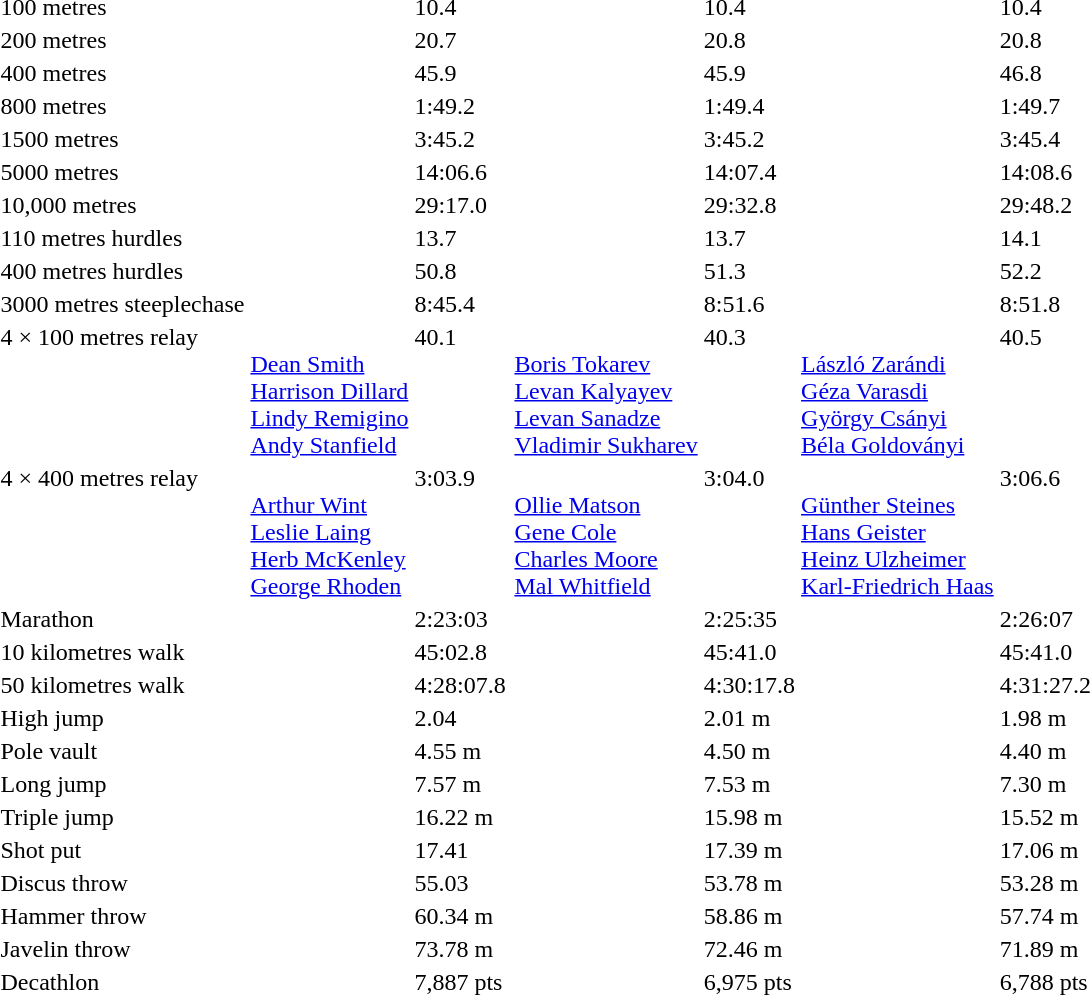<table>
<tr>
<td>100 metres<br></td>
<td></td>
<td>10.4</td>
<td></td>
<td>10.4</td>
<td></td>
<td>10.4</td>
</tr>
<tr>
<td>200 metres<br></td>
<td></td>
<td>20.7</td>
<td></td>
<td>20.8</td>
<td></td>
<td>20.8</td>
</tr>
<tr>
<td>400 metres<br></td>
<td></td>
<td>45.9 </td>
<td></td>
<td>45.9</td>
<td></td>
<td>46.8</td>
</tr>
<tr>
<td>800 metres<br></td>
<td></td>
<td>1:49.2</td>
<td></td>
<td>1:49.4</td>
<td></td>
<td>1:49.7</td>
</tr>
<tr>
<td>1500 metres<br></td>
<td></td>
<td>3:45.2 </td>
<td></td>
<td>3:45.2</td>
<td></td>
<td>3:45.4</td>
</tr>
<tr>
<td>5000 metres<br></td>
<td></td>
<td>14:06.6 </td>
<td></td>
<td>14:07.4</td>
<td></td>
<td>14:08.6</td>
</tr>
<tr>
<td>10,000 metres<br></td>
<td></td>
<td>29:17.0 </td>
<td></td>
<td>29:32.8</td>
<td></td>
<td>29:48.2</td>
</tr>
<tr>
<td>110 metres hurdles<br></td>
<td></td>
<td>13.7</td>
<td></td>
<td>13.7</td>
<td></td>
<td>14.1</td>
</tr>
<tr>
<td>400 metres hurdles<br></td>
<td></td>
<td>50.8 </td>
<td></td>
<td>51.3</td>
<td></td>
<td>52.2</td>
</tr>
<tr valign="top">
<td>3000 metres steeplechase<br></td>
<td></td>
<td>8:45.4 </td>
<td></td>
<td>8:51.6</td>
<td></td>
<td>8:51.8</td>
</tr>
<tr valign="top">
<td>4 × 100 metres relay<br></td>
<td><br><a href='#'>Dean Smith</a><br><a href='#'>Harrison Dillard</a><br><a href='#'>Lindy Remigino</a><br><a href='#'>Andy Stanfield</a></td>
<td>40.1</td>
<td><br><a href='#'>Boris Tokarev</a><br><a href='#'>Levan Kalyayev</a><br><a href='#'>Levan Sanadze</a><br><a href='#'>Vladimir Sukharev</a></td>
<td>40.3</td>
<td><br><a href='#'>László Zarándi</a><br><a href='#'>Géza Varasdi</a><br><a href='#'>György Csányi</a><br><a href='#'>Béla Goldoványi</a></td>
<td>40.5</td>
</tr>
<tr valign="top">
<td>4 × 400 metres relay<br></td>
<td><br><a href='#'>Arthur Wint</a><br><a href='#'>Leslie Laing</a><br><a href='#'>Herb McKenley</a><br><a href='#'>George Rhoden</a></td>
<td>3:03.9 </td>
<td><br><a href='#'>Ollie Matson</a><br><a href='#'>Gene Cole</a><br><a href='#'>Charles Moore</a><br><a href='#'>Mal Whitfield</a></td>
<td>3:04.0</td>
<td><br><a href='#'>Günther Steines</a><br><a href='#'>Hans Geister</a><br><a href='#'>Heinz Ulzheimer</a><br><a href='#'>Karl-Friedrich Haas</a></td>
<td>3:06.6</td>
</tr>
<tr>
<td>Marathon<br></td>
<td></td>
<td>2:23:03 </td>
<td></td>
<td>2:25:35</td>
<td></td>
<td>2:26:07</td>
</tr>
<tr>
<td>10 kilometres walk<br></td>
<td></td>
<td>45:02.8 </td>
<td></td>
<td>45:41.0</td>
<td></td>
<td>45:41.0</td>
</tr>
<tr>
<td>50 kilometres walk<br></td>
<td></td>
<td>4:28:07.8 </td>
<td></td>
<td>4:30:17.8</td>
<td></td>
<td>4:31:27.2</td>
</tr>
<tr>
<td>High jump<br></td>
<td></td>
<td>2.04 </td>
<td></td>
<td>2.01 m</td>
<td></td>
<td>1.98 m</td>
</tr>
<tr>
<td>Pole vault<br></td>
<td></td>
<td>4.55 m </td>
<td></td>
<td>4.50 m</td>
<td></td>
<td>4.40 m</td>
</tr>
<tr>
<td>Long jump<br></td>
<td></td>
<td>7.57 m</td>
<td></td>
<td>7.53 m</td>
<td></td>
<td>7.30 m</td>
</tr>
<tr>
<td>Triple jump<br></td>
<td></td>
<td>16.22 m </td>
<td></td>
<td>15.98 m</td>
<td></td>
<td>15.52 m</td>
</tr>
<tr>
<td>Shot put<br></td>
<td></td>
<td>17.41 </td>
<td></td>
<td>17.39 m</td>
<td></td>
<td>17.06 m</td>
</tr>
<tr>
<td>Discus throw<br></td>
<td></td>
<td>55.03 </td>
<td></td>
<td>53.78 m</td>
<td></td>
<td>53.28 m</td>
</tr>
<tr>
<td>Hammer throw<br></td>
<td></td>
<td>60.34 m </td>
<td></td>
<td>58.86 m</td>
<td></td>
<td>57.74 m</td>
</tr>
<tr>
<td>Javelin throw<br></td>
<td></td>
<td>73.78 m </td>
<td></td>
<td>72.46 m</td>
<td></td>
<td>71.89 m</td>
</tr>
<tr>
<td>Decathlon<br></td>
<td></td>
<td>7,887 pts </td>
<td></td>
<td>6,975 pts</td>
<td></td>
<td>6,788 pts</td>
</tr>
</table>
